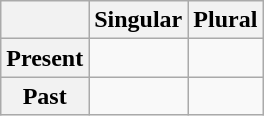<table class="wikitable">
<tr>
<th></th>
<th>Singular</th>
<th>Plural</th>
</tr>
<tr>
<th>Present</th>
<td></td>
<td></td>
</tr>
<tr>
<th>Past</th>
<td></td>
<td></td>
</tr>
</table>
